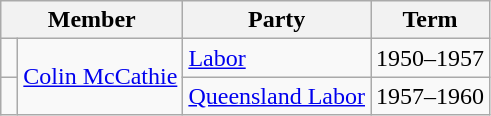<table class="wikitable">
<tr>
<th colspan="2">Member</th>
<th>Party</th>
<th>Term</th>
</tr>
<tr>
<td> </td>
<td rowspan= 2><a href='#'>Colin McCathie</a></td>
<td><a href='#'>Labor</a></td>
<td>1950–1957</td>
</tr>
<tr>
<td> </td>
<td><a href='#'>Queensland Labor</a></td>
<td>1957–1960</td>
</tr>
</table>
